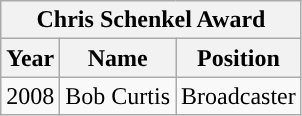<table class="wikitable">
<tr align="center">
<th colspan=5>Chris Schenkel Award</th>
</tr>
<tr>
<th>Year</th>
<th>Name</th>
<th>Position</th>
</tr>
<tr align="center" bgcolor="">
<td>2008</td>
<td>Bob Curtis</td>
<td>Broadcaster</td>
</tr>
</table>
